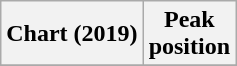<table class="wikitable plainrowheaders" style="text-align:center">
<tr>
<th scope="col">Chart (2019)</th>
<th scope="col">Peak<br>position</th>
</tr>
<tr>
</tr>
</table>
